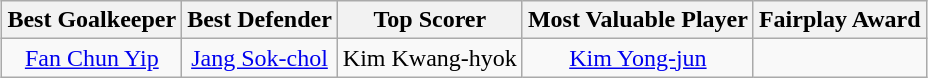<table class="wikitable" style="margin: 0 auto;">
<tr>
<th>Best Goalkeeper</th>
<th>Best Defender</th>
<th>Top Scorer</th>
<th>Most Valuable Player</th>
<th>Fairplay Award</th>
</tr>
<tr>
<td align=center> <a href='#'>Fan Chun Yip</a></td>
<td align=center> <a href='#'>Jang Sok-chol</a></td>
<td align=center> Kim Kwang-hyok</td>
<td align=center> <a href='#'>Kim Yong-jun</a></td>
<td align=center></td>
</tr>
</table>
